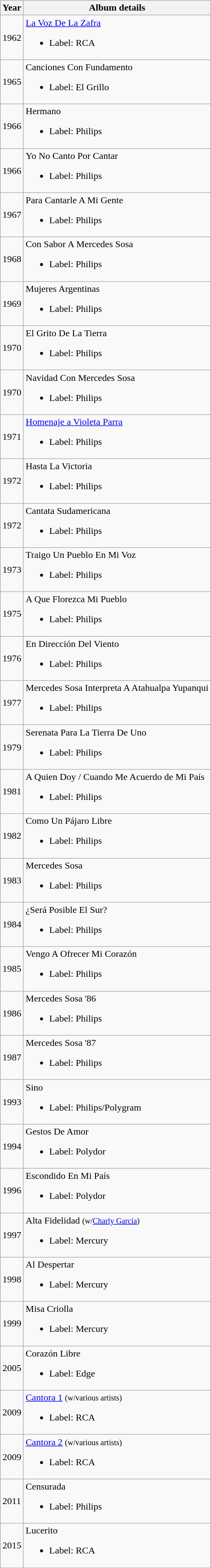<table class="wikitable">
<tr>
<th>Year</th>
<th>Album details</th>
</tr>
<tr>
<td>1962</td>
<td><a href='#'>La Voz De La Zafra</a><br><ul><li>Label: RCA</li></ul></td>
</tr>
<tr>
<td>1965</td>
<td>Canciones Con Fundamento<br><ul><li>Label: El Grillo</li></ul></td>
</tr>
<tr>
<td>1966</td>
<td>Hermano<br><ul><li>Label: Philips</li></ul></td>
</tr>
<tr>
<td>1966</td>
<td>Yo No Canto Por Cantar<br><ul><li>Label: Philips</li></ul></td>
</tr>
<tr>
<td>1967</td>
<td>Para Cantarle A Mi Gente<br><ul><li>Label: Philips</li></ul></td>
</tr>
<tr>
<td>1968</td>
<td>Con Sabor A Mercedes Sosa<br><ul><li>Label: Philips</li></ul></td>
</tr>
<tr>
<td>1969</td>
<td>Mujeres Argentinas<br><ul><li>Label: Philips</li></ul></td>
</tr>
<tr>
<td>1970</td>
<td>El Grito De La Tierra<br><ul><li>Label: Philips</li></ul></td>
</tr>
<tr>
<td>1970</td>
<td>Navidad Con Mercedes Sosa<br><ul><li>Label: Philips</li></ul></td>
</tr>
<tr>
<td>1971</td>
<td><a href='#'>Homenaje a Violeta Parra</a><br><ul><li>Label: Philips</li></ul></td>
</tr>
<tr>
<td>1972</td>
<td>Hasta La Victoria<br><ul><li>Label: Philips</li></ul></td>
</tr>
<tr>
<td>1972</td>
<td>Cantata Sudamericana<br><ul><li>Label: Philips</li></ul></td>
</tr>
<tr>
<td>1973</td>
<td>Traigo Un Pueblo En Mi Voz<br><ul><li>Label: Philips</li></ul></td>
</tr>
<tr>
<td>1975</td>
<td>A Que Florezca Mi Pueblo<br><ul><li>Label: Philips</li></ul></td>
</tr>
<tr>
<td>1976</td>
<td>En Dirección Del Viento<br><ul><li>Label: Philips</li></ul></td>
</tr>
<tr>
<td>1977</td>
<td>Mercedes Sosa Interpreta A Atahualpa Yupanqui<br><ul><li>Label: Philips</li></ul></td>
</tr>
<tr>
<td>1979</td>
<td>Serenata Para La Tierra De Uno<br><ul><li>Label: Philips</li></ul></td>
</tr>
<tr>
<td>1981</td>
<td>A Quien Doy / Cuando Me Acuerdo de Mi País<br><ul><li>Label: Philips</li></ul></td>
</tr>
<tr>
<td>1982</td>
<td>Como Un Pájaro Libre<br><ul><li>Label: Philips</li></ul></td>
</tr>
<tr>
<td>1983</td>
<td>Mercedes Sosa<br><ul><li>Label: Philips</li></ul></td>
</tr>
<tr>
<td>1984</td>
<td>¿Será Posible El Sur?<br><ul><li>Label: Philips</li></ul></td>
</tr>
<tr>
<td>1985</td>
<td>Vengo A Ofrecer Mi Corazón<br><ul><li>Label: Philips</li></ul></td>
</tr>
<tr>
<td>1986</td>
<td>Mercedes Sosa '86<br><ul><li>Label: Philips</li></ul></td>
</tr>
<tr>
<td>1987</td>
<td>Mercedes Sosa '87<br><ul><li>Label: Philips</li></ul></td>
</tr>
<tr>
<td>1993</td>
<td>Sino<br><ul><li>Label: Philips/Polygram</li></ul></td>
</tr>
<tr>
<td>1994</td>
<td>Gestos De Amor<br><ul><li>Label: Polydor</li></ul></td>
</tr>
<tr>
<td>1996</td>
<td>Escondido En Mi País<br><ul><li>Label: Polydor</li></ul></td>
</tr>
<tr>
<td>1997</td>
<td>Alta Fidelidad <small>(w/<a href='#'>Charly García</a>)</small><br><ul><li>Label: Mercury</li></ul></td>
</tr>
<tr>
<td>1998</td>
<td>Al Despertar<br><ul><li>Label: Mercury</li></ul></td>
</tr>
<tr>
<td>1999</td>
<td>Misa Criolla<br><ul><li>Label: Mercury</li></ul></td>
</tr>
<tr>
<td>2005</td>
<td>Corazón Libre<br><ul><li>Label: Edge</li></ul></td>
</tr>
<tr>
<td>2009</td>
<td><a href='#'>Cantora 1</a> <small>(w/various artists)</small><br><ul><li>Label: RCA</li></ul></td>
</tr>
<tr>
<td>2009</td>
<td><a href='#'>Cantora 2</a> <small>(w/various artists)</small><br><ul><li>Label: RCA</li></ul></td>
</tr>
<tr>
<td>2011</td>
<td>Censurada<br><ul><li>Label: Philips</li></ul></td>
</tr>
<tr>
<td>2015</td>
<td>Lucerito<br><ul><li>Label: RCA</li></ul></td>
</tr>
</table>
